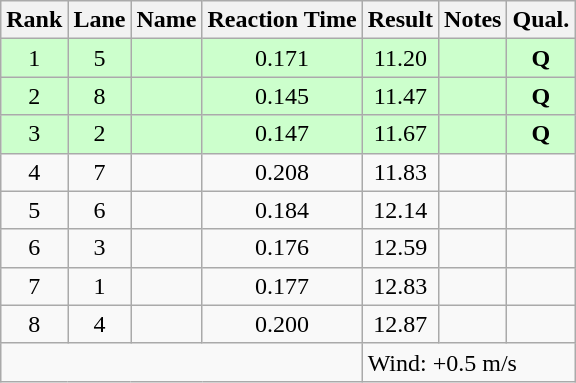<table class="wikitable" style="text-align:center">
<tr>
<th>Rank</th>
<th>Lane</th>
<th>Name</th>
<th>Reaction Time</th>
<th>Result</th>
<th>Notes</th>
<th>Qual.</th>
</tr>
<tr bgcolor=ccffcc>
<td>1</td>
<td>5</td>
<td align="left"></td>
<td>0.171</td>
<td>11.20</td>
<td></td>
<td><strong>Q</strong></td>
</tr>
<tr bgcolor=ccffcc>
<td>2</td>
<td>8</td>
<td align="left"></td>
<td>0.145</td>
<td>11.47</td>
<td></td>
<td><strong>Q</strong></td>
</tr>
<tr bgcolor=ccffcc>
<td>3</td>
<td>2</td>
<td align="left"></td>
<td>0.147</td>
<td>11.67</td>
<td></td>
<td><strong>Q</strong></td>
</tr>
<tr>
<td>4</td>
<td>7</td>
<td align="left"></td>
<td>0.208</td>
<td>11.83</td>
<td></td>
<td></td>
</tr>
<tr>
<td>5</td>
<td>6</td>
<td align="left"></td>
<td>0.184</td>
<td>12.14</td>
<td></td>
<td></td>
</tr>
<tr>
<td>6</td>
<td>3</td>
<td align="left"></td>
<td>0.176</td>
<td>12.59</td>
<td></td>
<td></td>
</tr>
<tr>
<td>7</td>
<td>1</td>
<td align="left"></td>
<td>0.177</td>
<td>12.83</td>
<td></td>
<td></td>
</tr>
<tr>
<td>8</td>
<td>4</td>
<td align="left"></td>
<td>0.200</td>
<td>12.87</td>
<td></td>
<td></td>
</tr>
<tr class="sortbottom">
<td colspan=4></td>
<td colspan="3" style="text-align:left;">Wind: +0.5 m/s</td>
</tr>
</table>
